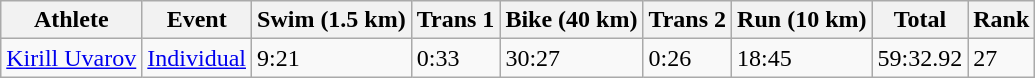<table class="wikitable" border="1">
<tr>
<th>Athlete</th>
<th>Event</th>
<th>Swim (1.5 km)</th>
<th>Trans 1</th>
<th>Bike (40 km)</th>
<th>Trans 2</th>
<th>Run (10 km)</th>
<th>Total</th>
<th>Rank</th>
</tr>
<tr>
<td><a href='#'>Kirill Uvarov</a></td>
<td><a href='#'>Individual</a></td>
<td>9:21</td>
<td>0:33</td>
<td>30:27</td>
<td>0:26</td>
<td>18:45</td>
<td>59:32.92</td>
<td>27</td>
</tr>
</table>
